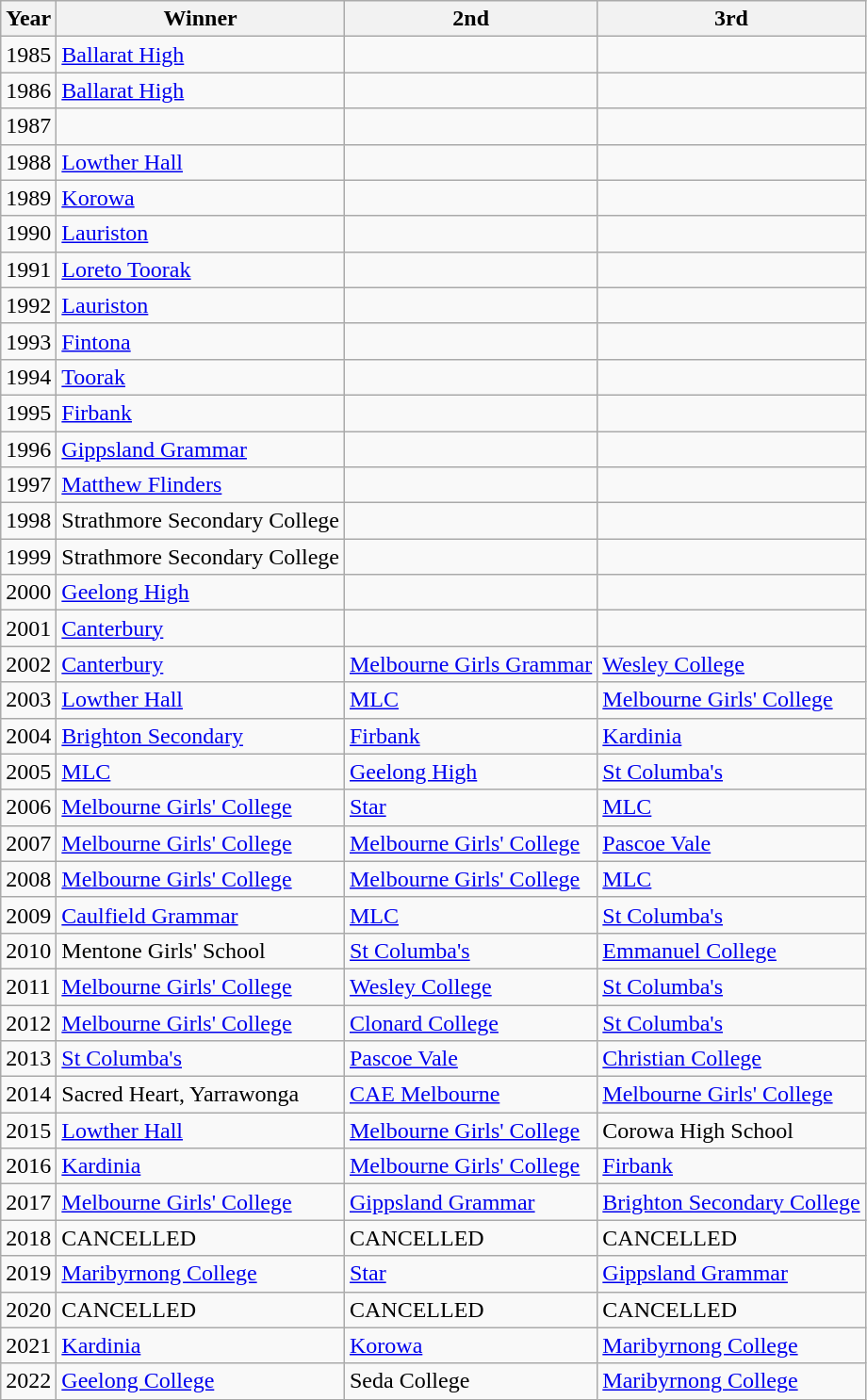<table class="wikitable">
<tr>
<th>Year</th>
<th>Winner</th>
<th>2nd</th>
<th>3rd</th>
</tr>
<tr>
<td>1985</td>
<td><a href='#'>Ballarat High</a></td>
<td></td>
<td></td>
</tr>
<tr>
<td>1986</td>
<td><a href='#'>Ballarat High</a></td>
<td></td>
<td></td>
</tr>
<tr>
<td>1987</td>
<td></td>
<td></td>
<td></td>
</tr>
<tr>
<td>1988</td>
<td><a href='#'>Lowther Hall</a></td>
<td></td>
<td></td>
</tr>
<tr>
<td>1989</td>
<td><a href='#'>Korowa</a></td>
<td></td>
<td></td>
</tr>
<tr>
<td>1990</td>
<td><a href='#'>Lauriston</a></td>
<td></td>
<td></td>
</tr>
<tr>
<td>1991</td>
<td><a href='#'>Loreto Toorak</a></td>
<td></td>
<td></td>
</tr>
<tr>
<td>1992</td>
<td><a href='#'>Lauriston</a></td>
<td></td>
<td></td>
</tr>
<tr>
<td>1993</td>
<td><a href='#'>Fintona</a></td>
<td></td>
<td></td>
</tr>
<tr>
<td>1994</td>
<td><a href='#'>Toorak</a></td>
<td></td>
<td></td>
</tr>
<tr>
<td>1995</td>
<td><a href='#'>Firbank</a></td>
<td></td>
<td></td>
</tr>
<tr>
<td>1996</td>
<td><a href='#'>Gippsland Grammar</a></td>
<td></td>
<td></td>
</tr>
<tr>
<td>1997</td>
<td><a href='#'>Matthew Flinders</a></td>
<td></td>
<td></td>
</tr>
<tr>
<td>1998</td>
<td>Strathmore Secondary College</td>
<td></td>
<td></td>
</tr>
<tr>
<td>1999</td>
<td>Strathmore Secondary College</td>
<td></td>
<td></td>
</tr>
<tr>
<td>2000</td>
<td><a href='#'>Geelong High</a></td>
<td></td>
<td></td>
</tr>
<tr>
<td>2001</td>
<td><a href='#'>Canterbury</a></td>
<td></td>
<td></td>
</tr>
<tr>
<td>2002</td>
<td><a href='#'>Canterbury</a></td>
<td><a href='#'>Melbourne Girls Grammar</a></td>
<td><a href='#'>Wesley College</a></td>
</tr>
<tr>
<td>2003</td>
<td><a href='#'>Lowther Hall</a></td>
<td><a href='#'>MLC</a></td>
<td><a href='#'>Melbourne Girls' College</a></td>
</tr>
<tr>
<td>2004</td>
<td><a href='#'>Brighton Secondary</a></td>
<td><a href='#'>Firbank</a></td>
<td><a href='#'>Kardinia</a></td>
</tr>
<tr>
<td>2005</td>
<td><a href='#'>MLC</a></td>
<td><a href='#'>Geelong High</a></td>
<td><a href='#'>St Columba's</a></td>
</tr>
<tr>
<td>2006</td>
<td><a href='#'>Melbourne Girls' College</a></td>
<td><a href='#'>Star</a></td>
<td><a href='#'>MLC</a></td>
</tr>
<tr>
<td>2007</td>
<td><a href='#'>Melbourne Girls' College</a></td>
<td><a href='#'>Melbourne Girls' College</a></td>
<td><a href='#'>Pascoe Vale</a></td>
</tr>
<tr>
<td>2008</td>
<td><a href='#'>Melbourne Girls' College</a></td>
<td><a href='#'>Melbourne Girls' College</a></td>
<td><a href='#'>MLC</a></td>
</tr>
<tr>
<td>2009</td>
<td><a href='#'>Caulfield Grammar</a></td>
<td><a href='#'>MLC</a></td>
<td><a href='#'>St Columba's</a></td>
</tr>
<tr>
<td>2010</td>
<td>Mentone Girls' School</td>
<td><a href='#'>St Columba's</a></td>
<td><a href='#'>Emmanuel College</a></td>
</tr>
<tr>
<td>2011</td>
<td><a href='#'>Melbourne Girls' College</a></td>
<td><a href='#'>Wesley College</a></td>
<td><a href='#'>St Columba's</a></td>
</tr>
<tr>
<td>2012</td>
<td><a href='#'>Melbourne Girls' College</a></td>
<td><a href='#'>Clonard College</a></td>
<td><a href='#'>St Columba's</a></td>
</tr>
<tr>
<td>2013</td>
<td><a href='#'>St Columba's</a></td>
<td><a href='#'>Pascoe Vale</a></td>
<td><a href='#'>Christian College</a></td>
</tr>
<tr>
<td>2014</td>
<td>Sacred Heart, Yarrawonga</td>
<td><a href='#'>CAE Melbourne</a></td>
<td><a href='#'>Melbourne Girls' College</a></td>
</tr>
<tr>
<td>2015</td>
<td><a href='#'>Lowther Hall</a></td>
<td><a href='#'>Melbourne Girls' College</a></td>
<td>Corowa High School</td>
</tr>
<tr>
<td>2016</td>
<td><a href='#'>Kardinia</a></td>
<td><a href='#'>Melbourne Girls' College</a></td>
<td><a href='#'>Firbank</a></td>
</tr>
<tr>
<td>2017</td>
<td><a href='#'>Melbourne Girls' College</a></td>
<td><a href='#'>Gippsland Grammar</a></td>
<td><a href='#'>Brighton Secondary College</a></td>
</tr>
<tr>
<td>2018</td>
<td>CANCELLED</td>
<td>CANCELLED</td>
<td>CANCELLED</td>
</tr>
<tr>
<td>2019</td>
<td><a href='#'>Maribyrnong College</a></td>
<td><a href='#'>Star</a></td>
<td><a href='#'>Gippsland Grammar</a></td>
</tr>
<tr>
<td>2020</td>
<td>CANCELLED</td>
<td>CANCELLED</td>
<td>CANCELLED</td>
</tr>
<tr>
<td>2021</td>
<td><a href='#'>Kardinia</a></td>
<td><a href='#'>Korowa</a></td>
<td><a href='#'>Maribyrnong College</a></td>
</tr>
<tr>
<td>2022</td>
<td><a href='#'>Geelong College</a></td>
<td>Seda College</td>
<td><a href='#'>Maribyrnong College</a></td>
</tr>
</table>
